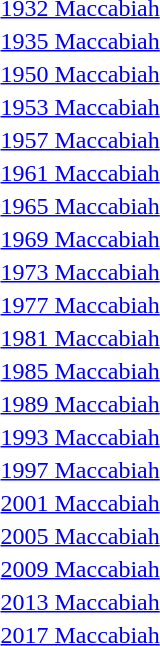<table>
<tr valign="top">
<td><a href='#'>1932 Maccabiah</a></td>
<td></td>
<td></td>
<td></td>
</tr>
<tr>
<td><a href='#'>1935 Maccabiah</a></td>
<td></td>
<td></td>
<td></td>
</tr>
<tr>
<td><a href='#'>1950 Maccabiah</a></td>
<td></td>
<td></td>
<td></td>
</tr>
<tr>
<td><a href='#'>1953 Maccabiah</a></td>
<td></td>
<td></td>
<td></td>
</tr>
<tr>
<td><a href='#'>1957 Maccabiah</a></td>
<td></td>
<td></td>
<td></td>
</tr>
<tr>
<td><a href='#'>1961 Maccabiah</a></td>
<td></td>
<td></td>
<td></td>
</tr>
<tr>
<td><a href='#'>1965 Maccabiah</a></td>
<td></td>
<td></td>
<td></td>
</tr>
<tr>
<td><a href='#'>1969 Maccabiah</a></td>
<td></td>
<td></td>
<td></td>
</tr>
<tr>
<td><a href='#'>1973 Maccabiah</a></td>
<td></td>
<td></td>
<td></td>
</tr>
<tr>
<td><a href='#'>1977 Maccabiah</a></td>
<td></td>
<td></td>
<td></td>
</tr>
<tr>
<td><a href='#'>1981 Maccabiah</a></td>
<td></td>
<td></td>
<td></td>
</tr>
<tr>
<td><a href='#'>1985 Maccabiah</a></td>
<td></td>
<td></td>
<td></td>
</tr>
<tr>
<td><a href='#'>1989 Maccabiah</a></td>
<td></td>
<td></td>
<td></td>
</tr>
<tr>
<td><a href='#'>1993 Maccabiah</a></td>
<td></td>
<td></td>
<td></td>
</tr>
<tr>
<td><a href='#'>1997 Maccabiah</a></td>
<td></td>
<td></td>
<td></td>
</tr>
<tr>
<td><a href='#'>2001 Maccabiah</a></td>
<td></td>
<td></td>
<td></td>
</tr>
<tr>
<td><a href='#'>2005 Maccabiah</a></td>
<td></td>
<td></td>
<td></td>
</tr>
<tr>
<td><a href='#'>2009 Maccabiah</a></td>
<td></td>
<td></td>
<td></td>
</tr>
<tr>
<td><a href='#'>2013 Maccabiah</a></td>
<td></td>
<td></td>
<td></td>
</tr>
<tr>
<td><a href='#'>2017 Maccabiah</a></td>
<td></td>
<td></td>
<td></td>
</tr>
</table>
